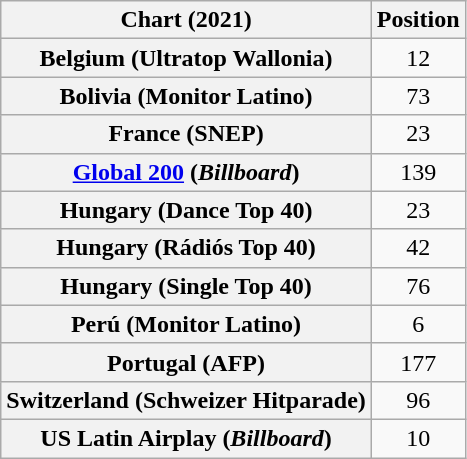<table class="wikitable sortable plainrowheaders" style="text-align:center">
<tr>
<th scope="col">Chart (2021)</th>
<th scope="col">Position</th>
</tr>
<tr>
<th scope="row">Belgium (Ultratop Wallonia)</th>
<td>12</td>
</tr>
<tr>
<th scope="row">Bolivia (Monitor Latino)</th>
<td>73</td>
</tr>
<tr>
<th scope="row">France (SNEP)</th>
<td>23</td>
</tr>
<tr>
<th scope="row"><a href='#'>Global 200</a> (<em>Billboard</em>)</th>
<td>139</td>
</tr>
<tr>
<th scope="row">Hungary (Dance Top 40)</th>
<td>23</td>
</tr>
<tr>
<th scope="row">Hungary (Rádiós Top 40)</th>
<td>42</td>
</tr>
<tr>
<th scope="row">Hungary (Single Top 40)</th>
<td>76</td>
</tr>
<tr>
<th scope="row">Perú (Monitor Latino)</th>
<td>6</td>
</tr>
<tr>
<th scope="row">Portugal (AFP)</th>
<td>177</td>
</tr>
<tr>
<th scope="row">Switzerland (Schweizer Hitparade)</th>
<td>96</td>
</tr>
<tr>
<th scope="row">US Latin Airplay (<em>Billboard</em>)</th>
<td>10</td>
</tr>
</table>
